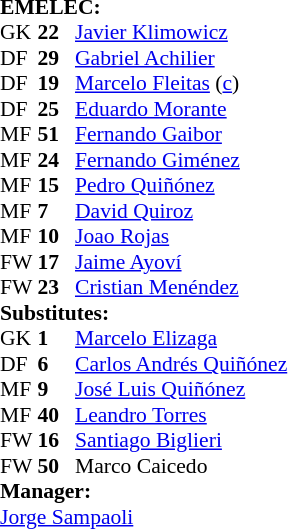<table style="font-size: 90%" cellspacing="0" cellpadding="0">
<tr>
<td colspan="4"><strong>EMELEC:</strong></td>
</tr>
<tr>
<th width=25></th>
<th width=25></th>
</tr>
<tr>
<td>GK</td>
<td><strong>22</strong></td>
<td><a href='#'>Javier Klimowicz</a></td>
</tr>
<tr>
<td>DF</td>
<td><strong>29</strong></td>
<td><a href='#'>Gabriel Achilier</a></td>
<td></td>
<td></td>
</tr>
<tr>
<td>DF</td>
<td><strong>19</strong></td>
<td><a href='#'>Marcelo Fleitas</a> (<a href='#'>c</a>)</td>
<td></td>
</tr>
<tr>
<td>DF</td>
<td><strong>25</strong></td>
<td><a href='#'>Eduardo Morante</a></td>
</tr>
<tr>
<td>MF</td>
<td><strong>51</strong></td>
<td><a href='#'>Fernando Gaibor</a></td>
<td></td>
<td></td>
</tr>
<tr>
<td>MF</td>
<td><strong>24</strong></td>
<td><a href='#'>Fernando Giménez</a></td>
<td></td>
</tr>
<tr>
<td>MF</td>
<td><strong>15</strong></td>
<td><a href='#'>Pedro Quiñónez</a></td>
<td></td>
</tr>
<tr>
<td>MF</td>
<td><strong>7</strong></td>
<td><a href='#'>David Quiroz</a></td>
</tr>
<tr>
<td>MF</td>
<td><strong>10</strong></td>
<td><a href='#'>Joao Rojas</a></td>
<td></td>
<td></td>
</tr>
<tr>
<td>FW</td>
<td><strong>17</strong></td>
<td><a href='#'>Jaime Ayoví</a></td>
</tr>
<tr>
<td>FW</td>
<td><strong>23</strong></td>
<td><a href='#'>Cristian Menéndez</a></td>
</tr>
<tr>
<td colspan=3><strong>Substitutes:</strong></td>
</tr>
<tr>
<td>GK</td>
<td><strong>1</strong></td>
<td><a href='#'>Marcelo Elizaga</a></td>
</tr>
<tr>
<td>DF</td>
<td><strong>6</strong></td>
<td><a href='#'>Carlos Andrés Quiñónez</a></td>
<td></td>
<td></td>
</tr>
<tr>
<td>MF</td>
<td><strong>9</strong></td>
<td><a href='#'>José Luis Quiñónez</a></td>
</tr>
<tr>
<td>MF</td>
<td><strong>40</strong></td>
<td><a href='#'>Leandro Torres</a></td>
<td></td>
<td></td>
</tr>
<tr>
<td>FW</td>
<td><strong>16</strong></td>
<td><a href='#'>Santiago Biglieri</a></td>
<td></td>
<td></td>
</tr>
<tr>
<td>FW</td>
<td><strong>50</strong></td>
<td>Marco Caicedo</td>
</tr>
<tr>
<td colspan=3><strong>Manager:</strong></td>
</tr>
<tr>
<td colspan=4><a href='#'>Jorge Sampaoli</a></td>
</tr>
</table>
